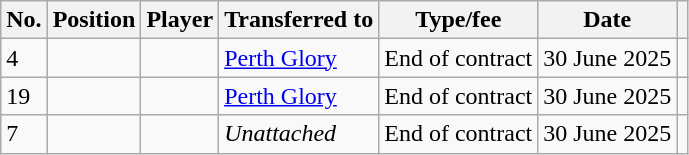<table class="wikitable plainrowheaders sortable" style="text-align:center; text-align:left">
<tr>
<th scope="col">No.</th>
<th scope="col">Position</th>
<th scope="col">Player</th>
<th scope="col">Transferred to</th>
<th scope="col">Type/fee</th>
<th scope="col">Date</th>
<th scope="col" class="unsortable"></th>
</tr>
<tr>
<td>4</td>
<td></td>
<td></td>
<td><a href='#'>Perth Glory</a></td>
<td>End of contract</td>
<td>30 June 2025</td>
<td></td>
</tr>
<tr>
<td>19</td>
<td></td>
<td></td>
<td><a href='#'>Perth Glory</a></td>
<td>End of contract</td>
<td>30 June 2025</td>
<td></td>
</tr>
<tr>
<td>7</td>
<td></td>
<td></td>
<td><em>Unattached</em></td>
<td>End of contract</td>
<td>30 June 2025</td>
<td></td>
</tr>
</table>
